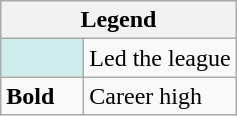<table class="wikitable">
<tr>
<th colspan="2">Legend</th>
</tr>
<tr>
<td style="background:#cfecec; width:3em;"></td>
<td>Led the league</td>
</tr>
<tr>
<td style="width:3em;"><strong>Bold</strong></td>
<td>Career high</td>
</tr>
</table>
